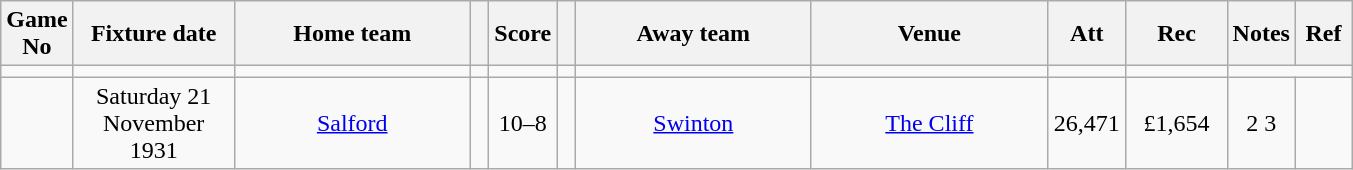<table class="wikitable" style="text-align:center;">
<tr>
<th width=20 abbr="No">Game No</th>
<th width=100 abbr="Date">Fixture date</th>
<th width=150 abbr="Home team">Home team</th>
<th width=5 abbr="space"></th>
<th width=20 abbr="Score">Score</th>
<th width=5 abbr="space"></th>
<th width=150 abbr="Away team">Away team</th>
<th width=150 abbr="Venue">Venue</th>
<th width=45 abbr="Att">Att</th>
<th width=60 abbr="Rec">Rec</th>
<th width=20 abbr="Notes">Notes</th>
<th width=30 abbr="Ref">Ref</th>
</tr>
<tr>
<td></td>
<td></td>
<td></td>
<td></td>
<td></td>
<td></td>
<td></td>
<td></td>
<td></td>
<td></td>
</tr>
<tr>
<td></td>
<td>Saturday 21 November 1931</td>
<td><a href='#'>Salford</a></td>
<td></td>
<td>10–8</td>
<td></td>
<td><a href='#'>Swinton</a></td>
<td><a href='#'>The Cliff</a></td>
<td>26,471</td>
<td>£1,654</td>
<td>2 3</td>
<td></td>
</tr>
</table>
